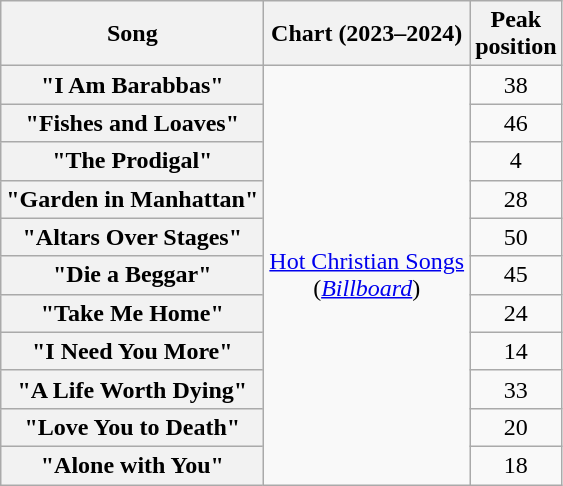<table class="wikitable sortable plainrowheaders" style="text-align:center">
<tr>
<th scope="col">Song</th>
<th scope="col">Chart (2023–2024)</th>
<th scope="col">Peak<br>position</th>
</tr>
<tr>
<th scope="row">"I Am Barabbas"</th>
<td rowspan="11"><a href='#'>Hot Christian Songs</a><br>(<em><a href='#'>Billboard</a></em>)</td>
<td>38</td>
</tr>
<tr>
<th scope="row">"Fishes and Loaves"</th>
<td>46</td>
</tr>
<tr>
<th scope="row">"The Prodigal"</th>
<td>4</td>
</tr>
<tr>
<th scope="row">"Garden in Manhattan"</th>
<td>28</td>
</tr>
<tr>
<th scope="row">"Altars Over Stages"</th>
<td>50</td>
</tr>
<tr>
<th scope="row">"Die a Beggar"</th>
<td>45</td>
</tr>
<tr>
<th scope="row">"Take Me Home" </th>
<td>24</td>
</tr>
<tr>
<th scope="row">"I Need You More"<br></th>
<td>14</td>
</tr>
<tr>
<th scope="row">"A Life Worth Dying"</th>
<td>33</td>
</tr>
<tr>
<th scope="row">"Love You to Death"<br></th>
<td>20</td>
</tr>
<tr>
<th scope="row">"Alone with You"<br></th>
<td>18</td>
</tr>
</table>
